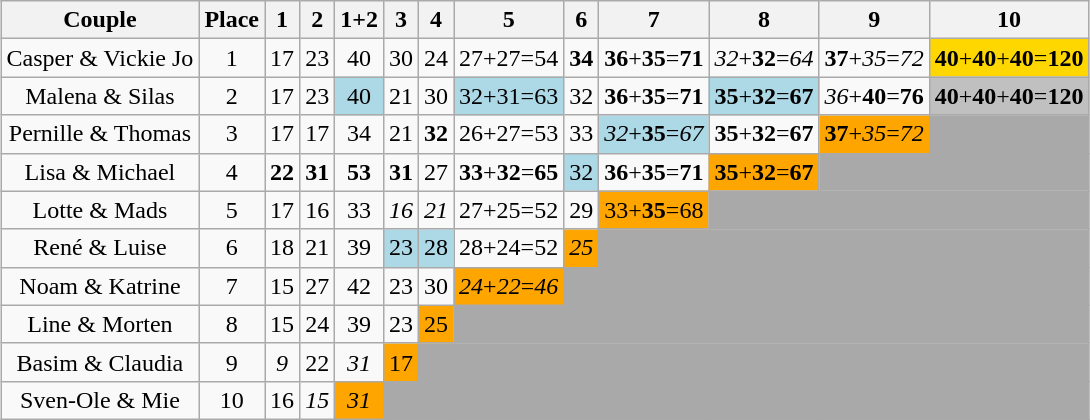<table class="wikitable sortable" style="text-align:center;margin:auto;">
<tr>
<th>Couple</th>
<th>Place</th>
<th>1</th>
<th>2</th>
<th>1+2</th>
<th>3</th>
<th>4</th>
<th>5</th>
<th>6</th>
<th>7</th>
<th>8</th>
<th>9</th>
<th>10</th>
</tr>
<tr>
<td style="text-align:center;">Casper & Vickie Jo</td>
<td>1</td>
<td>17</td>
<td>23</td>
<td>40</td>
<td>30</td>
<td>24</td>
<td>27+27=54</td>
<td><span><strong>34</strong></span></td>
<td><span><strong>36</strong></span>+<strong>35</strong>=<span><strong>71</strong></span></td>
<td><span><em>32</em></span>+<strong>32</strong>=<span><em>64</em></span></td>
<td><span><strong>37</strong></span>+<span><em>35</em></span>=<span><em>72</em></span></td>
<td style="background:gold;"><strong>40</strong>+<strong>40</strong>+<strong>40</strong>=<strong>120</strong></td>
</tr>
<tr>
<td style="text-align:center;">Malena & Silas</td>
<td>2</td>
<td>17</td>
<td>23</td>
<td style="background:lightblue;">40</td>
<td>21</td>
<td>30</td>
<td style="background:lightblue;">32+31=63</td>
<td>32</td>
<td><span><strong>36</strong></span>+<strong>35</strong>=<span><strong>71</strong></span></td>
<td style="background:lightblue;"><span><strong>35</strong></span>+<strong>32</strong>=<span><strong>67</strong></span></td>
<td><span><em>36</em></span>+<span><strong>40</strong></span>=<span><strong>76</strong></span></td>
<td style="background:silver;"><strong>40</strong>+<strong>40</strong>+<strong>40</strong>=<strong>120</strong></td>
</tr>
<tr>
<td style="text-align:center;">Pernille & Thomas</td>
<td>3</td>
<td>17</td>
<td>17</td>
<td>34</td>
<td>21</td>
<td><span><strong>32</strong></span></td>
<td>26+27=53</td>
<td>33</td>
<td style="background:lightblue;"><span><em>32</em></span>+<strong>35</strong>=<span><em>67</em></span></td>
<td><span><strong>35</strong></span>+<strong>32</strong>=<span><strong>67</strong></span></td>
<td style="background:Orange;"><span><strong>37</strong></span>+<span><em>35</em></span>=<span><em>72</em></span></td>
<td style="background:darkgray;" colspan="1"></td>
</tr>
<tr>
<td style="text-align:center;">Lisa & Michael</td>
<td>4</td>
<td><span><strong>22</strong></span></td>
<td><span><strong>31</strong></span></td>
<td><span><strong>53</strong></span></td>
<td><span><strong>31</strong></span></td>
<td>27</td>
<td><span><strong>33</strong></span>+<span><strong>32</strong></span>=<span><strong>65</strong></span></td>
<td style="background:lightblue;">32</td>
<td><span><strong>36</strong></span>+<strong>35</strong>=<span><strong>71</strong></span></td>
<td style="background:Orange;"><span><strong>35</strong></span>+<strong>32</strong>=<span><strong>67</strong></span></td>
<td style="background:darkgray;" colspan="2"></td>
</tr>
<tr>
<td style="text-align:center;">Lotte & Mads</td>
<td>5</td>
<td>17</td>
<td>16</td>
<td>33</td>
<td><span><em>16</em></span></td>
<td><span><em>21</em></span></td>
<td>27+25=52</td>
<td>29</td>
<td style="background:Orange;">33+<strong>35</strong>=68</td>
<td style="background:darkgray;" colspan="3"></td>
</tr>
<tr>
<td style="text-align:center;">René & Luise</td>
<td>6</td>
<td>18</td>
<td>21</td>
<td>39</td>
<td style="background:lightblue;">23</td>
<td style="background:lightblue;">28</td>
<td>28+24=52</td>
<td style="background:Orange;"><span><em>25</em></span></td>
<td style="background:darkgray;" colspan="4"></td>
</tr>
<tr>
<td style="text-align:center;">Noam & Katrine</td>
<td>7</td>
<td>15</td>
<td>27</td>
<td>42</td>
<td>23</td>
<td>30</td>
<td style="background:Orange;"><span><em>24</em></span>+<span><em>22</em></span>=<span><em>46</em></span></td>
<td style="background:darkgray;" colspan="5"></td>
</tr>
<tr>
<td style="text-align:center;">Line & Morten</td>
<td>8</td>
<td>15</td>
<td>24</td>
<td>39</td>
<td>23</td>
<td style="background:Orange;">25</td>
<td style="background:darkgray;" colspan="6"></td>
</tr>
<tr>
<td style="text-align:center;">Basim & Claudia</td>
<td>9</td>
<td><span><em>9</em></span></td>
<td>22</td>
<td><span><em>31</em></span></td>
<td style="background:Orange;">17</td>
<td style="background:darkgray;" colspan="7"></td>
</tr>
<tr>
<td style="text-align:center;">Sven-Ole & Mie</td>
<td>10</td>
<td>16</td>
<td><span><em>15</em></span></td>
<td style="background:Orange;"><span><em>31</em></span></td>
<td style="background:darkgray;" colspan="8"></td>
</tr>
</table>
